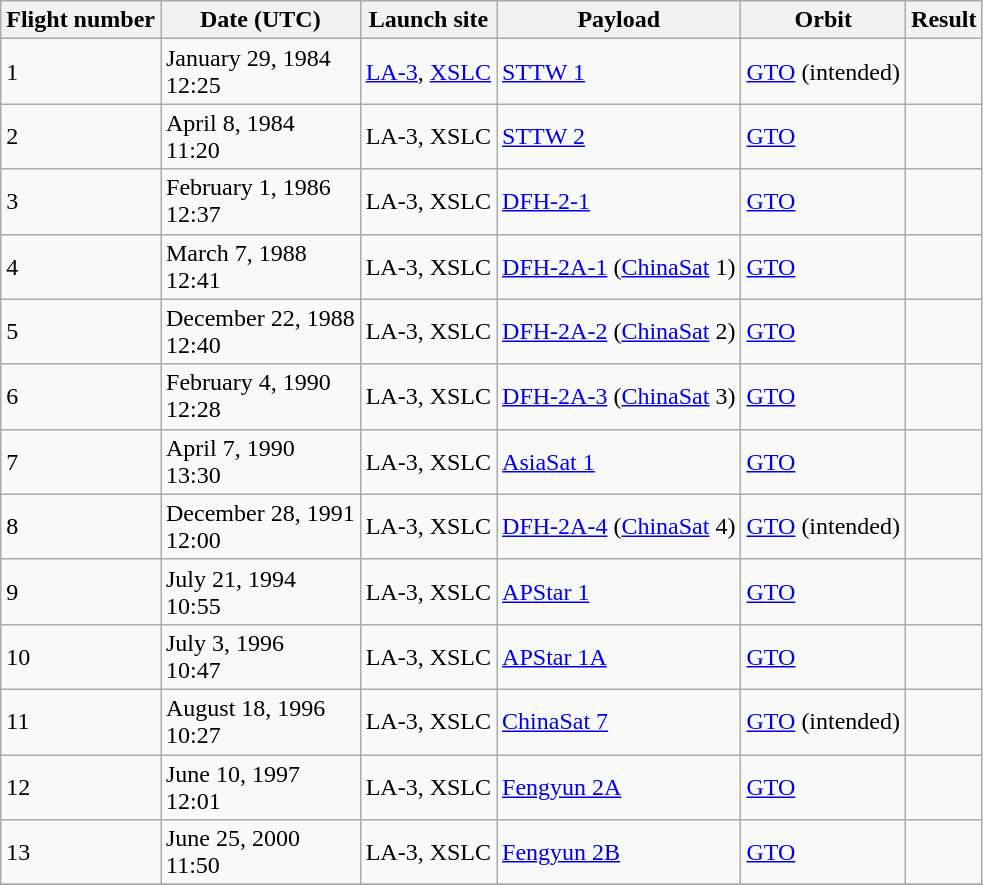<table class="wikitable">
<tr>
<th>Flight number</th>
<th>Date (UTC)</th>
<th>Launch site</th>
<th>Payload</th>
<th>Orbit</th>
<th>Result</th>
</tr>
<tr>
<td>1</td>
<td>January 29, 1984<br>12:25</td>
<td><a href='#'>LA-3</a>, <a href='#'>XSLC</a></td>
<td><a href='#'>STTW 1</a></td>
<td><a href='#'>GTO</a> (intended)</td>
<td></td>
</tr>
<tr>
<td>2</td>
<td>April 8, 1984<br>11:20</td>
<td>LA-3, XSLC</td>
<td><a href='#'>STTW 2</a></td>
<td><a href='#'>GTO</a></td>
<td></td>
</tr>
<tr>
<td>3</td>
<td>February 1, 1986<br>12:37</td>
<td>LA-3, XSLC</td>
<td><a href='#'>DFH-2-1</a></td>
<td><a href='#'>GTO</a></td>
<td></td>
</tr>
<tr>
<td>4</td>
<td>March 7, 1988<br>12:41</td>
<td>LA-3, XSLC</td>
<td><a href='#'>DFH-2A-1</a> (<a href='#'>ChinaSat</a> 1)</td>
<td><a href='#'>GTO</a></td>
<td></td>
</tr>
<tr>
<td>5</td>
<td>December 22, 1988<br>12:40</td>
<td>LA-3, XSLC</td>
<td><a href='#'>DFH-2A-2</a> (<a href='#'>ChinaSat</a> 2)</td>
<td><a href='#'>GTO</a></td>
<td></td>
</tr>
<tr>
<td>6</td>
<td>February 4, 1990<br>12:28</td>
<td>LA-3, XSLC</td>
<td><a href='#'>DFH-2A-3</a> (<a href='#'>ChinaSat</a> 3)</td>
<td><a href='#'>GTO</a></td>
<td></td>
</tr>
<tr>
<td>7</td>
<td>April 7, 1990<br>13:30</td>
<td>LA-3, XSLC</td>
<td><a href='#'>AsiaSat 1</a></td>
<td><a href='#'>GTO</a></td>
<td></td>
</tr>
<tr>
<td>8</td>
<td>December 28, 1991<br>12:00</td>
<td>LA-3, XSLC</td>
<td><a href='#'>DFH-2A-4</a> (<a href='#'>ChinaSat</a> 4)</td>
<td><a href='#'>GTO</a> (intended)</td>
<td></td>
</tr>
<tr>
<td>9</td>
<td>July 21, 1994<br>10:55</td>
<td>LA-3, XSLC</td>
<td><a href='#'>APStar 1</a></td>
<td><a href='#'>GTO</a></td>
<td></td>
</tr>
<tr>
<td>10</td>
<td>July 3, 1996<br>10:47</td>
<td>LA-3, XSLC</td>
<td><a href='#'>APStar 1A</a></td>
<td><a href='#'>GTO</a></td>
<td></td>
</tr>
<tr>
<td>11</td>
<td>August 18, 1996<br>10:27</td>
<td>LA-3, XSLC</td>
<td><a href='#'>ChinaSat 7</a></td>
<td><a href='#'>GTO</a> (intended)</td>
<td></td>
</tr>
<tr>
<td>12</td>
<td>June 10, 1997<br>12:01</td>
<td>LA-3, XSLC</td>
<td><a href='#'>Fengyun 2A</a></td>
<td><a href='#'>GTO</a></td>
<td></td>
</tr>
<tr>
<td>13</td>
<td>June 25, 2000<br>11:50</td>
<td>LA-3, XSLC</td>
<td><a href='#'>Fengyun 2B</a></td>
<td><a href='#'>GTO</a></td>
<td></td>
</tr>
<tr>
</tr>
</table>
